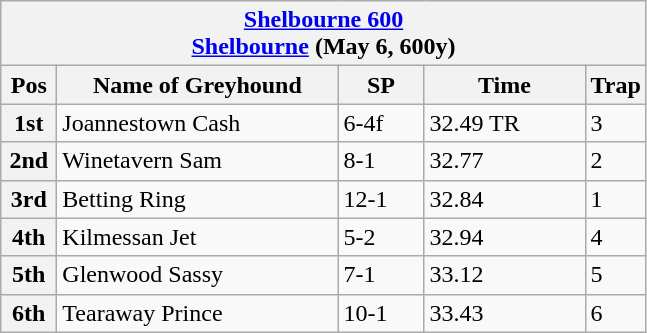<table class="wikitable">
<tr>
<th colspan="6"><a href='#'>Shelbourne 600</a><br> <a href='#'>Shelbourne</a> (May 6, 600y)</th>
</tr>
<tr>
<th width=30>Pos</th>
<th width=180>Name of Greyhound</th>
<th width=50>SP</th>
<th width=100>Time</th>
<th width=30>Trap</th>
</tr>
<tr>
<th>1st</th>
<td>Joannestown Cash </td>
<td>6-4f</td>
<td>32.49 TR</td>
<td>3</td>
</tr>
<tr>
<th>2nd</th>
<td>Winetavern Sam</td>
<td>8-1</td>
<td>32.77</td>
<td>2</td>
</tr>
<tr>
<th>3rd</th>
<td>Betting Ring</td>
<td>12-1</td>
<td>32.84</td>
<td>1</td>
</tr>
<tr>
<th>4th</th>
<td>Kilmessan Jet</td>
<td>5-2</td>
<td>32.94</td>
<td>4</td>
</tr>
<tr>
<th>5th</th>
<td>Glenwood Sassy</td>
<td>7-1</td>
<td>33.12</td>
<td>5</td>
</tr>
<tr>
<th>6th</th>
<td>Tearaway Prince</td>
<td>10-1</td>
<td>33.43</td>
<td>6</td>
</tr>
</table>
